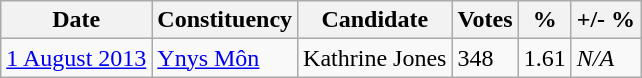<table class="wikitable sortable">
<tr>
<th>Date</th>
<th>Constituency</th>
<th>Candidate</th>
<th>Votes</th>
<th>%</th>
<th>+/- %</th>
</tr>
<tr>
<td><a href='#'>1 August 2013</a></td>
<td><a href='#'>Ynys Môn</a></td>
<td>Kathrine Jones</td>
<td>348</td>
<td>1.61</td>
<td><em>N/A</em></td>
</tr>
</table>
